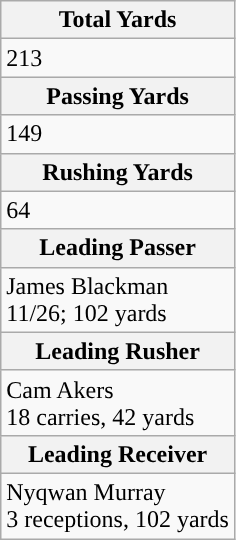<table class="wikitable">
<tr>
<th>Total Yards</th>
</tr>
<tr>
<td>213</td>
</tr>
<tr>
<th>Passing Yards</th>
</tr>
<tr>
<td>149</td>
</tr>
<tr>
<th>Rushing Yards</th>
</tr>
<tr>
<td>64</td>
</tr>
<tr>
<th>Leading Passer</th>
</tr>
<tr>
<td>James Blackman<br>11/26; 102 yards</td>
</tr>
<tr>
<th>Leading Rusher</th>
</tr>
<tr>
<td>Cam Akers<br>18 carries, 42 yards</td>
</tr>
<tr>
<th>Leading Receiver</th>
</tr>
<tr>
<td>Nyqwan Murray<br>3 receptions, 102 yards</td>
</tr>
</table>
